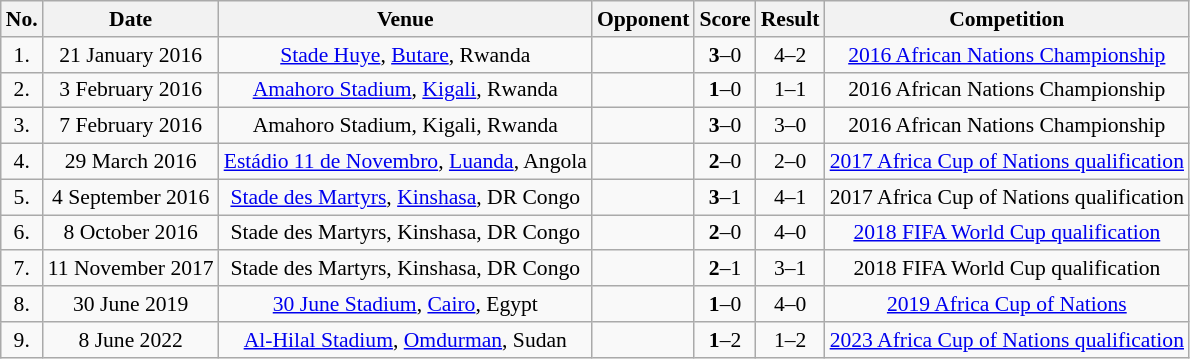<table class="wikitable" style="text-align: center;font-size:90%">
<tr>
<th>No.</th>
<th>Date</th>
<th>Venue</th>
<th>Opponent</th>
<th>Score</th>
<th>Result</th>
<th>Competition</th>
</tr>
<tr>
<td>1.</td>
<td>21 January 2016</td>
<td><a href='#'>Stade Huye</a>, <a href='#'>Butare</a>, Rwanda</td>
<td></td>
<td align=center><strong>3</strong>–0</td>
<td align=center>4–2</td>
<td><a href='#'>2016 African Nations Championship</a></td>
</tr>
<tr>
<td>2.</td>
<td>3 February 2016</td>
<td><a href='#'>Amahoro Stadium</a>, <a href='#'>Kigali</a>, Rwanda</td>
<td></td>
<td align=center><strong>1</strong>–0</td>
<td align=center>1–1 </td>
<td>2016 African Nations Championship</td>
</tr>
<tr>
<td>3.</td>
<td>7 February 2016</td>
<td>Amahoro Stadium, Kigali, Rwanda</td>
<td></td>
<td align=center><strong>3</strong>–0</td>
<td align=center>3–0</td>
<td>2016 African Nations Championship</td>
</tr>
<tr>
<td>4.</td>
<td>29 March 2016</td>
<td><a href='#'>Estádio 11 de Novembro</a>, <a href='#'>Luanda</a>, Angola</td>
<td></td>
<td align=center><strong>2</strong>–0</td>
<td align=center>2–0</td>
<td><a href='#'>2017 Africa Cup of Nations qualification</a></td>
</tr>
<tr>
<td>5.</td>
<td>4 September 2016</td>
<td><a href='#'>Stade des Martyrs</a>, <a href='#'>Kinshasa</a>, DR Congo</td>
<td></td>
<td align=center><strong>3</strong>–1</td>
<td align=center>4–1</td>
<td>2017 Africa Cup of Nations qualification</td>
</tr>
<tr>
<td>6.</td>
<td>8 October 2016</td>
<td>Stade des Martyrs, Kinshasa, DR Congo</td>
<td></td>
<td align=center><strong>2</strong>–0</td>
<td align=center>4–0</td>
<td><a href='#'>2018 FIFA World Cup qualification</a></td>
</tr>
<tr>
<td>7.</td>
<td>11 November 2017</td>
<td>Stade des Martyrs, Kinshasa, DR Congo</td>
<td></td>
<td align=center><strong>2</strong>–1</td>
<td align=center>3–1</td>
<td>2018 FIFA World Cup qualification</td>
</tr>
<tr>
<td>8.</td>
<td>30 June 2019</td>
<td><a href='#'>30 June Stadium</a>, <a href='#'>Cairo</a>, Egypt</td>
<td></td>
<td align=center><strong>1</strong>–0</td>
<td align=center>4–0</td>
<td><a href='#'>2019 Africa Cup of Nations</a></td>
</tr>
<tr>
<td>9.</td>
<td>8 June 2022</td>
<td><a href='#'>Al-Hilal Stadium</a>, <a href='#'>Omdurman</a>, Sudan</td>
<td></td>
<td align=center><strong>1</strong>–2</td>
<td align=center>1–2</td>
<td><a href='#'>2023 Africa Cup of Nations qualification</a></td>
</tr>
</table>
